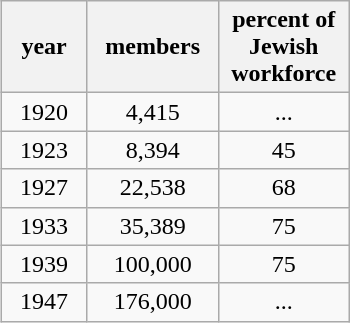<table class="wikitable" align="right">
<tr>
<th width="50">year</th>
<th width="80">members</th>
<th width="80">percent of Jewish workforce</th>
</tr>
<tr>
<td align="center">1920</td>
<td align="center">4,415</td>
<td align="center">...</td>
</tr>
<tr>
<td align="center">1923</td>
<td align="center">8,394</td>
<td align="center">45</td>
</tr>
<tr>
<td align="center">1927</td>
<td align="center">22,538</td>
<td align="center">68</td>
</tr>
<tr>
<td align="center">1933</td>
<td align="center">35,389</td>
<td align="center">75</td>
</tr>
<tr>
<td align="center">1939</td>
<td align="center">100,000</td>
<td align="center">75</td>
</tr>
<tr>
<td align="center">1947</td>
<td align="center">176,000</td>
<td align="center">...</td>
</tr>
</table>
